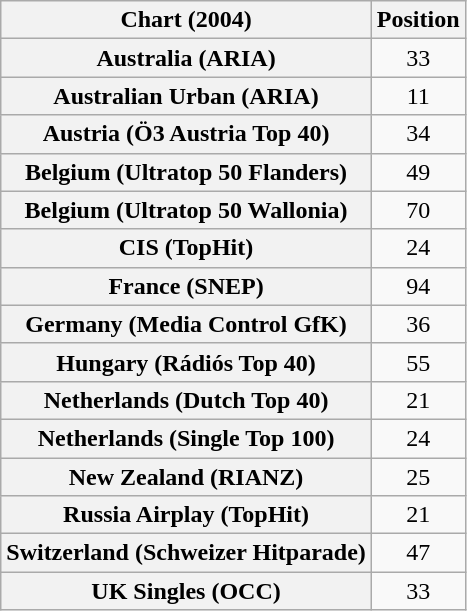<table class="wikitable sortable plainrowheaders" style="text-align:center">
<tr>
<th scope="col">Chart (2004)</th>
<th scope="col">Position</th>
</tr>
<tr>
<th scope="row">Australia (ARIA)</th>
<td>33</td>
</tr>
<tr>
<th scope="row">Australian Urban (ARIA)</th>
<td>11</td>
</tr>
<tr>
<th scope="row">Austria (Ö3 Austria Top 40)</th>
<td>34</td>
</tr>
<tr>
<th scope="row">Belgium (Ultratop 50 Flanders)</th>
<td>49</td>
</tr>
<tr>
<th scope="row">Belgium (Ultratop 50 Wallonia)</th>
<td>70</td>
</tr>
<tr>
<th scope="row">CIS (TopHit)</th>
<td>24</td>
</tr>
<tr>
<th scope="row">France (SNEP)</th>
<td>94</td>
</tr>
<tr>
<th scope="row">Germany (Media Control GfK)</th>
<td>36</td>
</tr>
<tr>
<th scope="row">Hungary (Rádiós Top 40)</th>
<td>55</td>
</tr>
<tr>
<th scope="row">Netherlands (Dutch Top 40)</th>
<td>21</td>
</tr>
<tr>
<th scope="row">Netherlands (Single Top 100)</th>
<td>24</td>
</tr>
<tr>
<th scope="row">New Zealand (RIANZ)</th>
<td>25</td>
</tr>
<tr>
<th scope="row">Russia Airplay (TopHit)</th>
<td>21</td>
</tr>
<tr>
<th scope="row">Switzerland (Schweizer Hitparade)</th>
<td>47</td>
</tr>
<tr>
<th scope="row">UK Singles (OCC)</th>
<td>33</td>
</tr>
</table>
